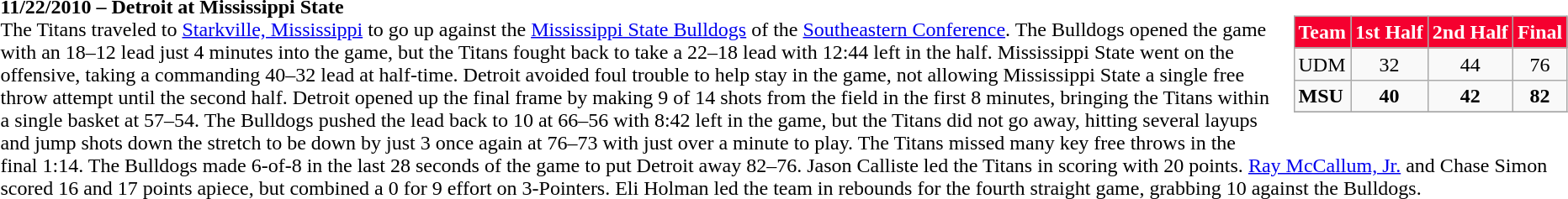<table>
<tr>
<td><br><table class="wikitable" style="float:right; margin-left:1em;">
<tr style="background: #F5002F; color: #FFFFFF">
<td><strong>Team</strong></td>
<td><strong>1st Half</strong></td>
<td><strong>2nd Half</strong></td>
<td><strong>Final</strong></td>
</tr>
<tr>
<td>UDM</td>
<td align=center>32</td>
<td align=center>44</td>
<td align=center>76</td>
</tr>
<tr>
<td><strong>MSU</strong></td>
<td align=center><strong>40</strong></td>
<td align=center><strong>42</strong></td>
<td align=center><strong>82</strong></td>
</tr>
<tr>
</tr>
</table>
<strong>11/22/2010 – Detroit at Mississippi State</strong><br>
The Titans traveled to <a href='#'>Starkville, Mississippi</a> to go up against the <a href='#'>Mississippi State Bulldogs</a> of the <a href='#'>Southeastern Conference</a>. The Bulldogs opened the game with an 18–12 lead just 4 minutes into the game, but the Titans fought back to take a 22–18 lead with 12:44 left in the half. Mississippi State went on the offensive, taking a commanding 40–32 lead at half-time. Detroit avoided foul trouble to help stay in the game, not allowing Mississippi State a single free throw attempt until the second half. Detroit opened up the final frame by making 9 of 14 shots from the field in the first 8 minutes, bringing the Titans within a single basket at 57–54. The Bulldogs pushed the lead back to 10 at 66–56 with 8:42 left in the game, but the Titans did not go away, hitting several layups and jump shots down the stretch to be down by just 3 once again at 76–73 with just over a minute to play. The Titans missed many key free throws in the final 1:14. The Bulldogs made 6-of-8 in the last 28 seconds of the game to put Detroit away 82–76. Jason Calliste led the Titans in scoring with 20 points. <a href='#'>Ray McCallum, Jr.</a> and Chase Simon scored 16 and 17 points apiece, but combined a 0 for 9 effort on 3-Pointers. Eli Holman led the team in rebounds for the fourth straight game, grabbing 10 against the Bulldogs.</td>
</tr>
</table>
